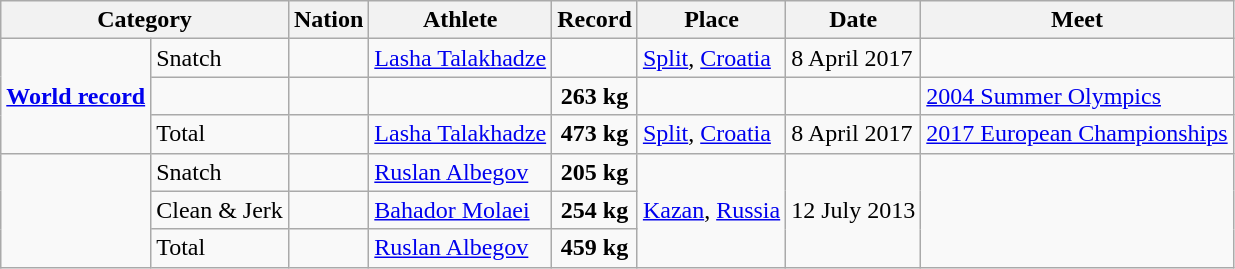<table class="wikitable" style="text-align:center;">
<tr>
<th colspan="2">Category</th>
<th>Nation</th>
<th>Athlete</th>
<th>Record</th>
<th>Place</th>
<th>Date</th>
<th>Meet</th>
</tr>
<tr>
<td rowspan="3"><strong><a href='#'>World record</a></strong></td>
<td align="left">Snatch</td>
<td align="left"></td>
<td align="left"><a href='#'>Lasha Talakhadze</a></td>
<td><strong></strong></td>
<td align="left"><a href='#'>Split</a>, <a href='#'>Croatia</a></td>
<td align="left">8 April 2017</td>
<td align="left"></td>
</tr>
<tr>
<td align="left"></td>
<td align="left"></td>
<td align="left"></td>
<td><strong>263 kg</strong></td>
<td align="left"></td>
<td align="left"></td>
<td align="left"><a href='#'>2004 Summer Olympics</a></td>
</tr>
<tr>
<td align="left">Total</td>
<td align="left"></td>
<td align="left"><a href='#'>Lasha Talakhadze</a></td>
<td><strong>473 kg</strong></td>
<td align="left"><a href='#'>Split</a>, <a href='#'>Croatia</a></td>
<td align="left">8 April 2017</td>
<td align="left"><a href='#'>2017 European Championships</a></td>
</tr>
<tr>
<td rowspan="3"><strong></strong></td>
<td align="left">Snatch</td>
<td align="left"></td>
<td align="left"><a href='#'>Ruslan Albegov</a></td>
<td><strong>205 kg</strong></td>
<td align="left" rowspan="3"><a href='#'>Kazan</a>, <a href='#'>Russia</a></td>
<td align="left" rowspan="3">12 July 2013</td>
<td align="left" rowspan="3"></td>
</tr>
<tr>
<td align="left">Clean & Jerk</td>
<td align="left"></td>
<td align="left"><a href='#'>Bahador Molaei</a></td>
<td><strong>254 kg</strong></td>
</tr>
<tr>
<td align="left">Total</td>
<td align="left"></td>
<td align="left"><a href='#'>Ruslan Albegov</a></td>
<td><strong>459 kg</strong></td>
</tr>
</table>
